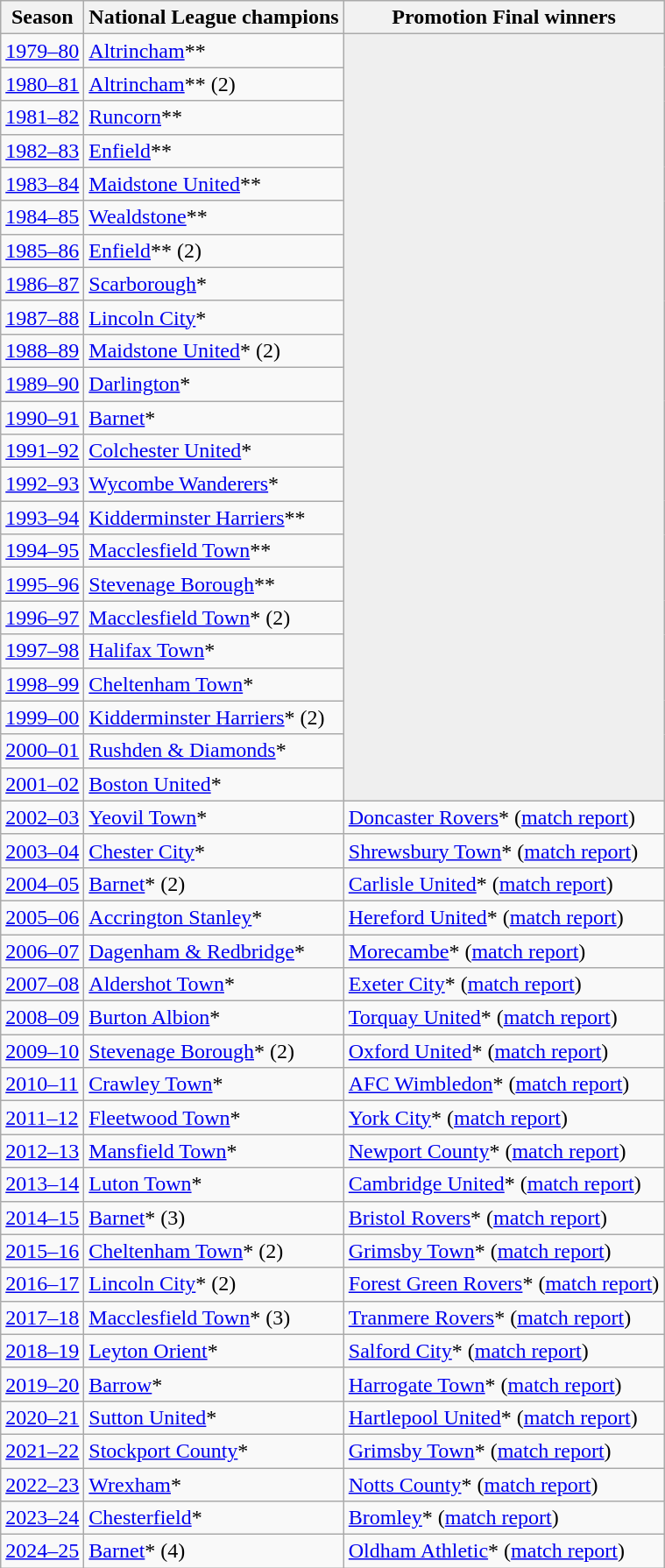<table class="wikitable">
<tr>
<th>Season</th>
<th>National League champions</th>
<th>Promotion Final winners</th>
</tr>
<tr>
<td><a href='#'>1979–80</a></td>
<td><a href='#'>Altrincham</a>**</td>
<td rowspan="23" style="background:#efefef;"></td>
</tr>
<tr>
<td><a href='#'>1980–81</a></td>
<td><a href='#'>Altrincham</a>** (2)</td>
</tr>
<tr>
<td><a href='#'>1981–82</a></td>
<td><a href='#'>Runcorn</a>**</td>
</tr>
<tr>
<td><a href='#'>1982–83</a></td>
<td><a href='#'>Enfield</a>**</td>
</tr>
<tr>
<td><a href='#'>1983–84</a></td>
<td><a href='#'>Maidstone United</a>**</td>
</tr>
<tr>
<td><a href='#'>1984–85</a></td>
<td><a href='#'>Wealdstone</a>**</td>
</tr>
<tr>
<td><a href='#'>1985–86</a></td>
<td><a href='#'>Enfield</a>** (2)</td>
</tr>
<tr>
<td><a href='#'>1986–87</a></td>
<td><a href='#'>Scarborough</a>*</td>
</tr>
<tr>
<td><a href='#'>1987–88</a></td>
<td><a href='#'>Lincoln City</a>*</td>
</tr>
<tr>
<td><a href='#'>1988–89</a></td>
<td><a href='#'>Maidstone United</a>* (2)</td>
</tr>
<tr>
<td><a href='#'>1989–90</a></td>
<td><a href='#'>Darlington</a>*</td>
</tr>
<tr>
<td><a href='#'>1990–91</a></td>
<td><a href='#'>Barnet</a>*</td>
</tr>
<tr>
<td><a href='#'>1991–92</a></td>
<td><a href='#'>Colchester United</a>*</td>
</tr>
<tr>
<td><a href='#'>1992–93</a></td>
<td><a href='#'>Wycombe Wanderers</a>*</td>
</tr>
<tr>
<td><a href='#'>1993–94</a></td>
<td><a href='#'>Kidderminster Harriers</a>**</td>
</tr>
<tr>
<td><a href='#'>1994–95</a></td>
<td><a href='#'>Macclesfield Town</a>**</td>
</tr>
<tr>
<td><a href='#'>1995–96</a></td>
<td><a href='#'>Stevenage Borough</a>**</td>
</tr>
<tr>
<td><a href='#'>1996–97</a></td>
<td><a href='#'>Macclesfield Town</a>* (2)</td>
</tr>
<tr>
<td><a href='#'>1997–98</a></td>
<td><a href='#'>Halifax Town</a>*</td>
</tr>
<tr>
<td><a href='#'>1998–99</a></td>
<td><a href='#'>Cheltenham Town</a>*</td>
</tr>
<tr>
<td><a href='#'>1999–00</a></td>
<td><a href='#'>Kidderminster Harriers</a>* (2)</td>
</tr>
<tr>
<td><a href='#'>2000–01</a></td>
<td><a href='#'>Rushden & Diamonds</a>*</td>
</tr>
<tr>
<td><a href='#'>2001–02</a></td>
<td><a href='#'>Boston United</a>*</td>
</tr>
<tr>
<td><a href='#'>2002–03</a></td>
<td><a href='#'>Yeovil Town</a>*</td>
<td><a href='#'>Doncaster Rovers</a>* (<a href='#'>match report</a>)</td>
</tr>
<tr>
<td><a href='#'>2003–04</a></td>
<td><a href='#'>Chester City</a>*</td>
<td><a href='#'>Shrewsbury Town</a>* (<a href='#'>match report</a>)</td>
</tr>
<tr>
<td><a href='#'>2004–05</a></td>
<td><a href='#'>Barnet</a>* (2)</td>
<td><a href='#'>Carlisle United</a>* (<a href='#'>match report</a>)</td>
</tr>
<tr>
<td><a href='#'>2005–06</a></td>
<td><a href='#'>Accrington Stanley</a>*</td>
<td><a href='#'>Hereford United</a>* (<a href='#'>match report</a>)</td>
</tr>
<tr>
<td><a href='#'>2006–07</a></td>
<td><a href='#'>Dagenham & Redbridge</a>*</td>
<td><a href='#'>Morecambe</a>* (<a href='#'>match report</a>)</td>
</tr>
<tr>
<td><a href='#'>2007–08</a></td>
<td><a href='#'>Aldershot Town</a>*</td>
<td><a href='#'>Exeter City</a>* (<a href='#'>match report</a>)</td>
</tr>
<tr>
<td><a href='#'>2008–09</a></td>
<td><a href='#'>Burton Albion</a>*</td>
<td><a href='#'>Torquay United</a>* (<a href='#'>match report</a>)</td>
</tr>
<tr>
<td><a href='#'>2009–10</a></td>
<td><a href='#'>Stevenage Borough</a>* (2)</td>
<td><a href='#'>Oxford United</a>* (<a href='#'>match report</a>)</td>
</tr>
<tr>
<td><a href='#'>2010–11</a></td>
<td><a href='#'>Crawley Town</a>*</td>
<td><a href='#'>AFC Wimbledon</a>* (<a href='#'>match report</a>)</td>
</tr>
<tr>
<td><a href='#'>2011–12</a></td>
<td><a href='#'>Fleetwood Town</a>*</td>
<td><a href='#'>York City</a>* (<a href='#'>match report</a>)</td>
</tr>
<tr>
<td><a href='#'>2012–13</a></td>
<td><a href='#'>Mansfield Town</a>*</td>
<td><a href='#'>Newport County</a>* (<a href='#'>match report</a>)</td>
</tr>
<tr>
<td><a href='#'>2013–14</a></td>
<td><a href='#'>Luton Town</a>*</td>
<td><a href='#'>Cambridge United</a>* (<a href='#'>match report</a>)</td>
</tr>
<tr>
<td><a href='#'>2014–15</a></td>
<td><a href='#'>Barnet</a>* (3)</td>
<td><a href='#'>Bristol Rovers</a>* (<a href='#'>match report</a>)</td>
</tr>
<tr>
<td><a href='#'>2015–16</a></td>
<td><a href='#'>Cheltenham Town</a>* (2)</td>
<td><a href='#'>Grimsby Town</a>* (<a href='#'>match report</a>)</td>
</tr>
<tr>
<td><a href='#'>2016–17</a></td>
<td><a href='#'>Lincoln City</a>* (2)</td>
<td><a href='#'>Forest Green Rovers</a>* (<a href='#'>match report</a>)</td>
</tr>
<tr>
<td><a href='#'>2017–18</a></td>
<td><a href='#'>Macclesfield Town</a>* (3)</td>
<td><a href='#'>Tranmere Rovers</a>* (<a href='#'>match report</a>)</td>
</tr>
<tr>
<td><a href='#'>2018–19</a></td>
<td><a href='#'>Leyton Orient</a>*</td>
<td><a href='#'>Salford City</a>* (<a href='#'>match report</a>)</td>
</tr>
<tr>
<td><a href='#'>2019–20</a></td>
<td><a href='#'>Barrow</a>*</td>
<td><a href='#'>Harrogate Town</a>* (<a href='#'>match report</a>)</td>
</tr>
<tr>
<td><a href='#'>2020–21</a></td>
<td><a href='#'>Sutton United</a>*</td>
<td><a href='#'>Hartlepool United</a>* (<a href='#'>match report</a>)</td>
</tr>
<tr>
<td><a href='#'>2021–22</a></td>
<td><a href='#'>Stockport County</a>*</td>
<td><a href='#'>Grimsby Town</a>* (<a href='#'>match report</a>)</td>
</tr>
<tr>
<td><a href='#'>2022–23</a></td>
<td><a href='#'>Wrexham</a>*</td>
<td><a href='#'>Notts County</a>* (<a href='#'>match report</a>)</td>
</tr>
<tr>
<td><a href='#'>2023–24</a></td>
<td><a href='#'>Chesterfield</a>*</td>
<td><a href='#'>Bromley</a>* (<a href='#'>match report</a>)</td>
</tr>
<tr>
<td><a href='#'>2024–25</a></td>
<td><a href='#'>Barnet</a>* (4)</td>
<td><a href='#'>Oldham Athletic</a>* (<a href='#'>match report</a>)</td>
</tr>
</table>
